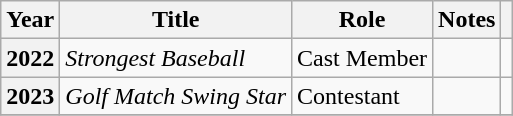<table class="wikitable sortable plainrowheaders">
<tr>
<th scope="col">Year</th>
<th scope="col">Title</th>
<th scope="col">Role</th>
<th scope="col">Notes</th>
<th scope="col" class="unsortable"></th>
</tr>
<tr>
<th scope="row">2022</th>
<td><em>Strongest Baseball</em></td>
<td>Cast Member</td>
<td></td>
<td></td>
</tr>
<tr>
<th scope="row">2023</th>
<td><em>Golf Match Swing Star</em></td>
<td>Contestant</td>
<td></td>
<td></td>
</tr>
<tr>
</tr>
</table>
